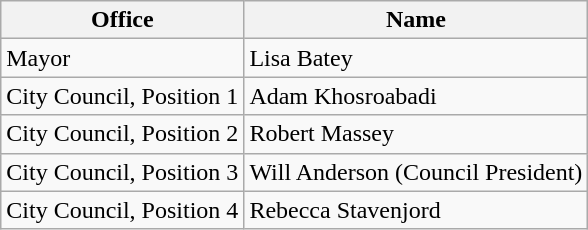<table class="wikitable">
<tr>
<th align="center" valign="bottom">Office</th>
<th align="center" valign="bottom">Name</th>
</tr>
<tr>
<td>Mayor</td>
<td>Lisa Batey</td>
</tr>
<tr>
<td>City Council, Position 1</td>
<td>Adam Khosroabadi</td>
</tr>
<tr>
<td>City Council, Position 2</td>
<td>Robert Massey</td>
</tr>
<tr>
<td>City Council, Position 3</td>
<td>Will Anderson (Council President)</td>
</tr>
<tr>
<td>City Council, Position 4</td>
<td>Rebecca Stavenjord</td>
</tr>
</table>
